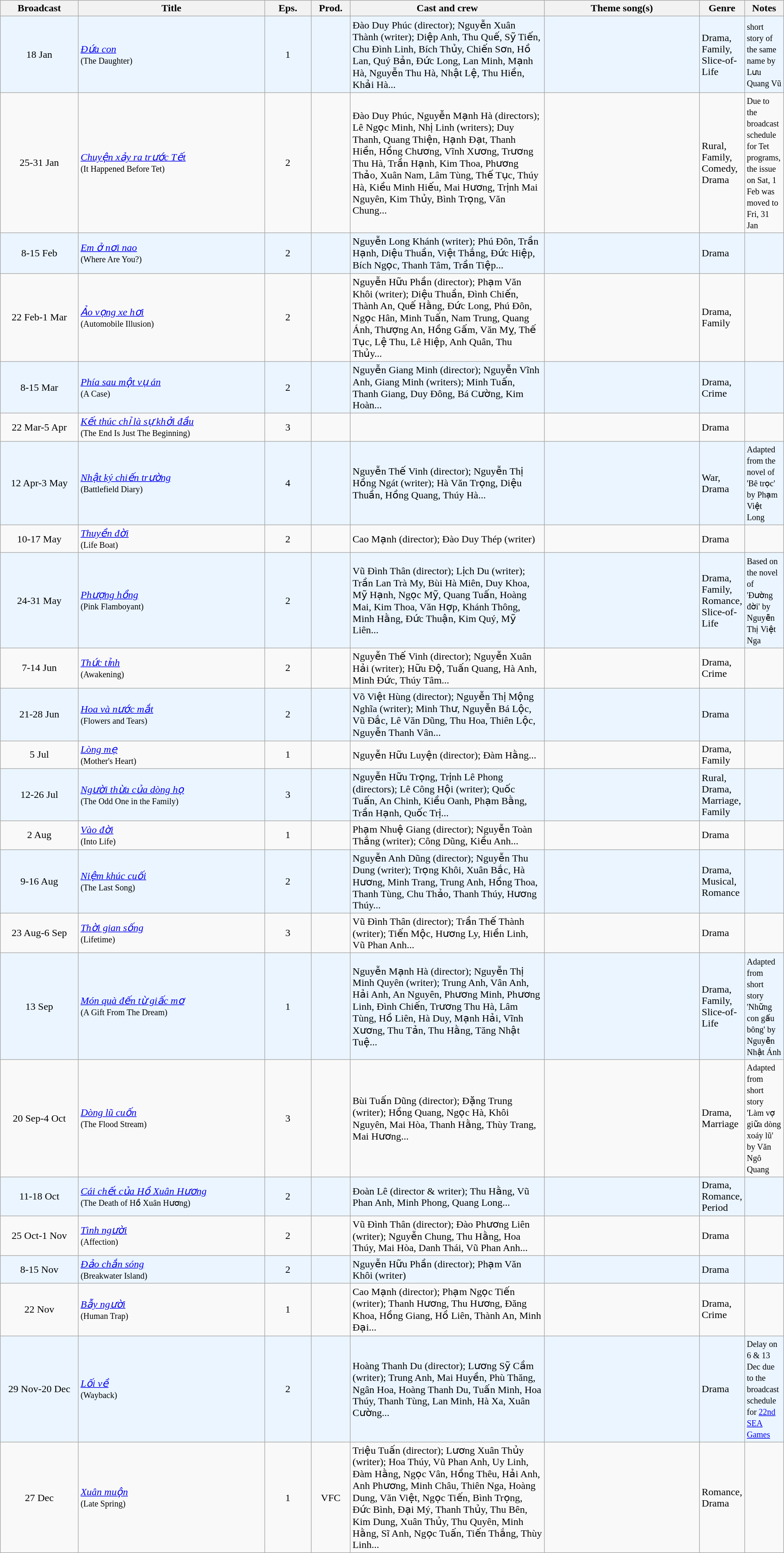<table class="wikitable sortable">
<tr>
<th style="width:10%;">Broadcast</th>
<th style="width:24%;">Title</th>
<th style="width:6%;">Eps.</th>
<th style="width:5%;">Prod.</th>
<th style="width:25%;">Cast and crew</th>
<th style="width:20%;">Theme song(s)</th>
<th style="width:5%;">Genre</th>
<th style="width:5%;">Notes</th>
</tr>
<tr ---- bgcolor="#ebf5ff">
<td style="text-align:center;">18 Jan <br></td>
<td><em><a href='#'>Đứa con</a></em> <br><small>(The Daughter)</small></td>
<td style="text-align:center;">1</td>
<td style="text-align:center;"></td>
<td>Đào Duy Phúc (director); Nguyễn Xuân Thành (writer); Diệp Anh, Thu Quế, Sỹ Tiến, Chu Đình Linh, Bích Thủy, Chiến Sơn, Hồ Lan, Quý Bản, Đức Long, Lan Minh, Mạnh Hà, Nguyễn Thu Hà, Nhật Lệ, Thu Hiền, Khải Hà...</td>
<td></td>
<td>Drama, Family, Slice-of-Life</td>
<td><small> short story of the same name by Lưu Quang Vũ</small></td>
</tr>
<tr>
<td style="text-align:center;">25-31 Jan <br></td>
<td><em><a href='#'>Chuyện xảy ra trước Tết</a></em> <br><small>(It Happened Before Tet)</small></td>
<td style="text-align:center;">2</td>
<td style="text-align:center;"></td>
<td>Đào Duy Phúc, Nguyễn Mạnh Hà (directors); Lê Ngọc Minh, Nhị Linh (writers); Duy Thanh, Quang Thiện, Hạnh Đạt, Thanh Hiền, Hồng Chương, Vĩnh Xương, Trương Thu Hà, Trần Hạnh, Kim Thoa, Phương Thảo, Xuân Nam, Lâm Tùng, Thế Tục, Thúy Hà, Kiều Minh Hiếu, Mai Hương, Trịnh Mai Nguyên, Kim Thủy, Bình Trọng, Văn Chung...</td>
<td></td>
<td>Rural, Family, Comedy, Drama</td>
<td><small>Due to the broadcast schedule for Tet programs, the issue on Sat, 1 Feb was moved to Fri, 31 Jan</small></td>
</tr>
<tr ---- bgcolor="#ebf5ff">
<td style="text-align:center;">8-15 Feb <br></td>
<td><em><a href='#'>Em ở nơi nao</a></em> <br><small>(Where Are You?)</small></td>
<td style="text-align:center;">2</td>
<td style="text-align:center;"></td>
<td>Nguyễn Long Khánh (writer); Phú Đôn, Trần Hạnh, Diệu Thuần, Việt Thắng, Đức Hiệp, Bích Ngọc, Thanh Tâm, Trần Tiệp...</td>
<td></td>
<td>Drama</td>
<td></td>
</tr>
<tr>
<td style="text-align:center;">22 Feb-1 Mar <br></td>
<td><em><a href='#'>Ảo vọng xe hơi</a></em> <br><small>(Automobile Illusion)</small></td>
<td style="text-align:center;">2</td>
<td style="text-align:center;"></td>
<td>Nguyễn Hữu Phần (director); Phạm Văn Khôi (writer); Diệu Thuần, Đình Chiến, Thành An, Quế Hằng, Đức Long, Phú Đôn, Ngọc Hân, Minh Tuấn, Nam Trung, Quang Ánh, Thượng An, Hồng Gấm, Văn Mỵ, Thế Tục, Lệ Thu, Lê Hiệp, Anh Quân, Thu Thủy...</td>
<td></td>
<td>Drama, Family</td>
<td></td>
</tr>
<tr ---- bgcolor="#ebf5ff">
<td style="text-align:center;">8-15 Mar<br></td>
<td><em><a href='#'>Phía sau một vụ án</a></em> <br><small>(A Case)</small></td>
<td style="text-align:center;">2</td>
<td style="text-align:center;"></td>
<td>Nguyễn Giang Minh (director); Nguyễn Vĩnh Anh, Giang Minh (writers); Minh Tuấn, Thanh Giang, Duy Đông, Bá Cường, Kim Hoàn...</td>
<td></td>
<td>Drama, Crime</td>
<td></td>
</tr>
<tr>
<td style="text-align:center;">22 Mar-5 Apr <br></td>
<td><em><a href='#'>Kết thúc chỉ là sự khởi đầu</a></em> <br><small>(The End Is Just The Beginning)</small></td>
<td style="text-align:center;">3</td>
<td style="text-align:center;"></td>
<td></td>
<td></td>
<td>Drama</td>
<td></td>
</tr>
<tr ---- bgcolor="#ebf5ff">
<td style="text-align:center;">12 Apr-3 May <br></td>
<td><em><a href='#'>Nhật ký chiến trường</a></em> <br><small>(Battlefield Diary)</small></td>
<td style="text-align:center;">4</td>
<td style="text-align:center;"></td>
<td>Nguyễn Thế Vinh (director); Nguyễn Thị Hồng Ngát (writer); Hà Văn Trọng, Diệu Thuần, Hồng Quang, Thúy Hà...</td>
<td></td>
<td>War, Drama</td>
<td><small>Adapted from the novel of 'Bê trọc' by Phạm Việt Long</small></td>
</tr>
<tr>
<td style="text-align:center;">10-17 May <br></td>
<td><em><a href='#'>Thuyền đời</a></em> <br><small>(Life Boat)</small></td>
<td style="text-align:center;">2</td>
<td style="text-align:center;"></td>
<td>Cao Mạnh (director); Đào Duy Thép (writer)</td>
<td></td>
<td>Drama</td>
<td></td>
</tr>
<tr ---- bgcolor="#ebf5ff">
<td style="text-align:center;">24-31 May <br></td>
<td><em><a href='#'>Phượng hồng</a></em> <br><small>(Pink Flamboyant)</small></td>
<td style="text-align:center;">2</td>
<td style="text-align:center;"></td>
<td>Vũ Đình Thân (director); Lịch Du (writer); Trần Lan Trà My, Bùi Hà Miên, Duy Khoa, Mỹ Hạnh, Ngọc Mỹ, Quang Tuấn, Hoàng Mai, Kim Thoa, Văn Hợp, Khánh Thông, Minh Hằng, Đức Thuận, Kim Quý, Mỹ Liên...</td>
<td></td>
<td>Drama, Family, Romance, Slice-of-Life</td>
<td><small>Based on the novel of 'Đường đời' by Nguyễn Thị Việt Nga</small></td>
</tr>
<tr>
<td style="text-align:center;">7-14 Jun <br></td>
<td><em><a href='#'>Thức tỉnh</a></em> <br><small>(Awakening)</small></td>
<td style="text-align:center;">2</td>
<td style="text-align:center;"></td>
<td>Nguyễn Thế Vinh (director); Nguyễn Xuân Hải (writer); Hữu Độ, Tuấn Quang, Hà Anh, Minh Đức, Thúy Tâm...</td>
<td></td>
<td>Drama, Crime</td>
<td></td>
</tr>
<tr ---- bgcolor="#ebf5ff">
<td style="text-align:center;">21-28 Jun <br></td>
<td><em><a href='#'>Hoa và nước mắt</a></em> <br><small>(Flowers and Tears)</small></td>
<td style="text-align:center;">2</td>
<td style="text-align:center;"></td>
<td>Võ Việt Hùng (director); Nguyễn Thị Mộng Nghĩa (writer); Minh Thư, Nguyễn Bá Lộc, Vũ Đắc, Lê Văn Dũng, Thu Hoa, Thiên Lộc, Nguyễn Thanh Vân...</td>
<td></td>
<td>Drama</td>
<td></td>
</tr>
<tr>
<td style="text-align:center;">5 Jul <br></td>
<td><em><a href='#'>Lòng mẹ</a></em> <br><small>(Mother's Heart)</small></td>
<td style="text-align:center;">1</td>
<td style="text-align:center;"></td>
<td>Nguyễn Hữu Luyện (director); Đàm Hằng...</td>
<td></td>
<td>Drama, Family</td>
<td></td>
</tr>
<tr ---- bgcolor="#ebf5ff">
<td style="text-align:center;">12-26 Jul <br></td>
<td><em><a href='#'>Người thừa của dòng họ</a></em> <br><small>(The Odd One in the Family)</small></td>
<td style="text-align:center;">3</td>
<td style="text-align:center;"></td>
<td>Nguyễn Hữu Trọng, Trịnh Lê Phong (directors); Lê Công Hội (writer); Quốc Tuấn, An Chinh, Kiều Oanh, Phạm Bằng, Trần Hạnh, Quốc Trị...</td>
<td></td>
<td>Rural, Drama, Marriage, Family</td>
<td></td>
</tr>
<tr>
<td style="text-align:center;">2 Aug <br></td>
<td><em><a href='#'>Vào đời</a></em> <br><small>(Into Life)</small></td>
<td style="text-align:center;">1</td>
<td style="text-align:center;"></td>
<td>Phạm Nhuệ Giang (director); Nguyễn Toàn Thắng (writer); Công Dũng, Kiều Anh...</td>
<td></td>
<td>Drama</td>
<td></td>
</tr>
<tr ---- bgcolor="#ebf5ff">
<td style="text-align:center;">9-16 Aug <br></td>
<td><em><a href='#'>Niệm khúc cuối</a></em> <br><small>(The Last Song)</small></td>
<td style="text-align:center;">2</td>
<td style="text-align:center;"></td>
<td>Nguyễn Anh Dũng (director); Nguyễn Thu Dung (writer); Trọng Khôi, Xuân Bắc, Hà Hương, Minh Trang, Trung Anh, Hồng Thoa, Thanh Tùng, Chu Thảo, Thanh Thúy, Hương Thúy...</td>
<td></td>
<td>Drama, Musical, Romance</td>
<td></td>
</tr>
<tr>
<td style="text-align:center;">23 Aug-6 Sep <br></td>
<td><em><a href='#'>Thời gian sống</a></em> <br><small>(Lifetime)</small></td>
<td style="text-align:center;">3</td>
<td style="text-align:center;"></td>
<td>Vũ Đình Thân (director); Trần Thế Thành (writer); Tiến Mộc, Hương Ly, Hiền Linh, Vũ Phan Anh...</td>
<td></td>
<td>Drama</td>
<td></td>
</tr>
<tr ---- bgcolor="#ebf5ff">
<td style="text-align:center;">13 Sep <br></td>
<td><em><a href='#'>Món quà đến từ giấc mơ</a></em> <br><small>(A Gift From The Dream)</small></td>
<td style="text-align:center;">1</td>
<td style="text-align:center;"></td>
<td>Nguyễn Mạnh Hà (director); Nguyễn Thị Minh Quyên (writer); Trung Anh, Vân Anh, Hải Anh, An Nguyên, Phương Minh, Phương Linh, Đình Chiến, Trương Thu Hà, Lâm Tùng, Hồ Liên, Hà Duy, Mạnh Hải, Vĩnh Xương, Thu Tản, Thu Hằng, Tăng Nhật Tuệ...</td>
<td></td>
<td>Drama, Family, Slice-of-Life</td>
<td><small>Adapted from short story 'Những con gấu bông' by Nguyễn Nhật Ánh</small></td>
</tr>
<tr>
<td style="text-align:center;">20 Sep-4 Oct <br></td>
<td><em><a href='#'>Dòng lũ cuốn</a></em> <br><small>(The Flood Stream)</small></td>
<td style="text-align:center;">3</td>
<td style="text-align:center;"></td>
<td>Bùi Tuấn Dũng (director); Đặng Trung (writer); Hồng Quang, Ngọc Hà, Khôi Nguyên, Mai Hòa, Thanh Hằng, Thùy Trang, Mai Hương...</td>
<td></td>
<td>Drama, Marriage</td>
<td><small>Adapted from short story 'Làm vợ giữa dòng xoáy lũ' by Văn Ngô Quang</small></td>
</tr>
<tr ---- bgcolor="#ebf5ff">
<td style="text-align:center;">11-18 Oct <br></td>
<td><em><a href='#'>Cái chết của Hồ Xuân Hương</a></em> <br><small>(The Death of Hồ Xuân Hương)</small></td>
<td style="text-align:center;">2</td>
<td style="text-align:center;"></td>
<td>Đoàn Lê (director & writer); Thu Hằng, Vũ Phan Anh, Minh Phong, Quang Long...</td>
<td></td>
<td>Drama, Romance, Period</td>
<td></td>
</tr>
<tr>
<td style="text-align:center;">25 Oct-1 Nov <br></td>
<td><em><a href='#'>Tình người</a></em> <br><small>(Affection)</small></td>
<td style="text-align:center;">2</td>
<td style="text-align:center;"></td>
<td>Vũ Đình Thân (director); Đào Phương Liên (writer); Nguyễn Chung, Thu Hằng, Hoa Thúy, Mai Hòa, Danh Thái, Vũ Phan Anh...</td>
<td></td>
<td>Drama</td>
<td></td>
</tr>
<tr ---- bgcolor="#ebf5ff">
<td style="text-align:center;">8-15 Nov <br></td>
<td><em><a href='#'>Đảo chắn sóng</a></em> <br><small>(Breakwater Island)</small></td>
<td style="text-align:center;">2</td>
<td style="text-align:center;"></td>
<td>Nguyễn Hữu Phần (director); Phạm Văn Khôi (writer)</td>
<td></td>
<td>Drama</td>
<td></td>
</tr>
<tr>
<td style="text-align:center;">22 Nov <br></td>
<td><em><a href='#'>Bẫy người</a></em> <br><small>(Human Trap)</small></td>
<td style="text-align:center;">1</td>
<td style="text-align:center;"></td>
<td>Cao Mạnh (director); Phạm Ngọc Tiến (writer); Thanh Hương, Thu Hương, Đăng Khoa, Hồng Giang, Hồ Liên, Thành An, Minh Đại...</td>
<td></td>
<td>Drama, Crime</td>
<td></td>
</tr>
<tr ---- bgcolor="#ebf5ff">
<td style="text-align:center;">29 Nov-20 Dec <br></td>
<td><em><a href='#'>Lối về</a></em> <br><small>(Wayback)</small></td>
<td style="text-align:center;">2</td>
<td style="text-align:center;"></td>
<td>Hoàng Thanh Du (director); Lương Sỹ Cầm (writer); Trung Anh, Mai Huyền, Phù Thăng, Ngân Hoa, Hoàng Thanh Du, Tuấn Minh, Hoa Thúy, Thanh Tùng, Lan Minh, Hà Xa, Xuân Cường...</td>
<td></td>
<td>Drama</td>
<td><small>Delay on 6 & 13 Dec due to the broadcast schedule for <a href='#'>22nd SEA Games</a></small></td>
</tr>
<tr>
<td style="text-align:center;">27 Dec <br></td>
<td><em><a href='#'>Xuân muộn</a></em> <br><small>(Late Spring)</small></td>
<td style="text-align:center;">1</td>
<td style="text-align:center;">VFC</td>
<td>Triệu Tuấn (director); Lương Xuân Thủy (writer); Hoa Thúy, Vũ Phan Anh, Uy Linh, Đàm Hằng, Ngọc Vân, Hồng Thêu, Hải Anh, Anh Phương, Minh Châu, Thiên Nga, Hoàng Dung, Văn Việt, Ngọc Tiến, Bình Trọng, Đức Bình, Đại Mý, Thanh Thủy, Thu Bên, Kim Dung, Xuân Thủy, Thu Quyên, Minh Hằng, Sĩ Anh, Ngọc Tuấn, Tiến Thắng, Thùy Linh...</td>
<td></td>
<td>Romance, Drama</td>
<td></td>
</tr>
</table>
